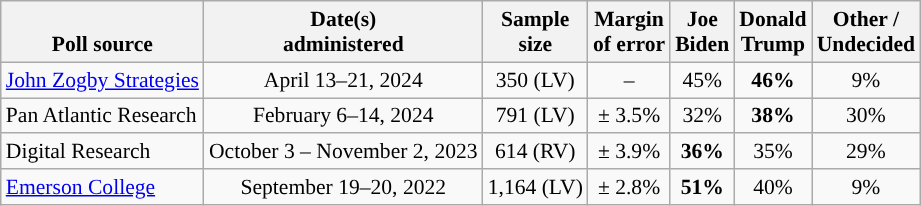<table class="wikitable sortable mw-datatable" style="font-size:90%;text-align:center;line-height:17px">
<tr style="vertical-align:bottom">
<th>Poll source</th>
<th>Date(s)<br>administered</th>
<th>Sample<br>size</th>
<th>Margin<br>of error</th>
<th class="unsortable">Joe<br>Biden<br></th>
<th class="unsortable">Donald<br>Trump<br></th>
<th class="unsortable">Other /<br>Undecided</th>
</tr>
<tr>
<td style="text-align:left;"><a href='#'>John Zogby Strategies</a></td>
<td data-sort-value="2024-05-01">April 13–21, 2024</td>
<td>350 (LV)</td>
<td>–</td>
<td>45%</td>
<td style="background-color:"><strong>46%</strong></td>
<td>9%</td>
</tr>
<tr>
<td style="text-align:left;">Pan Atlantic Research</td>
<td>February 6–14, 2024</td>
<td>791 (LV)</td>
<td>± 3.5%</td>
<td>32%</td>
<td style="background-color:"><strong>38%</strong></td>
<td>30%</td>
</tr>
<tr>
<td style="text-align:left;">Digital Research</td>
<td data-sort-value=2023-11-02>October 3 – November 2, 2023</td>
<td>614 (RV)</td>
<td>± 3.9%</td>
<td style="color:black;background-color:"><strong>36%</strong></td>
<td>35%</td>
<td>29%</td>
</tr>
<tr>
<td style="text-align:left;"><a href='#'>Emerson College</a></td>
<td data-sort-value=2022-09-20>September 19–20, 2022</td>
<td>1,164 (LV)</td>
<td>± 2.8%</td>
<td style="color:black;background-color:"><strong>51%</strong></td>
<td>40%</td>
<td>9%</td>
</tr>
</table>
